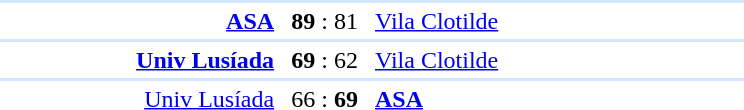<table style="text-align:center" width=500>
<tr>
<th width=30%></th>
<th width=10%></th>
<th width=30%></th>
<th width=10%></th>
</tr>
<tr align="left" bgcolor=#D0E7FF>
<td colspan=4></td>
</tr>
<tr>
<td align="right"><strong><a href='#'>ASA</a></strong></td>
<td><strong>89</strong> : 81</td>
<td align=left><a href='#'>Vila Clotilde</a></td>
</tr>
<tr align="left" bgcolor=#D0E7FF>
<td colspan=4></td>
</tr>
<tr>
<td align="right"><strong><a href='#'>Univ Lusíada</a></strong></td>
<td><strong>69</strong> : 62</td>
<td align=left><a href='#'>Vila Clotilde</a></td>
</tr>
<tr align="left" bgcolor=#D0E7FF>
<td colspan=4></td>
</tr>
<tr>
<td align="right"><a href='#'>Univ Lusíada</a></td>
<td>66 : <strong>69</strong></td>
<td align=left><strong><a href='#'>ASA</a></strong></td>
</tr>
</table>
